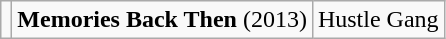<table class="creditList creditByType wikitable">
<tr>
<td></td>
<td><strong>Memories Back Then</strong> (2013)</td>
<td>Hustle Gang</td>
</tr>
</table>
